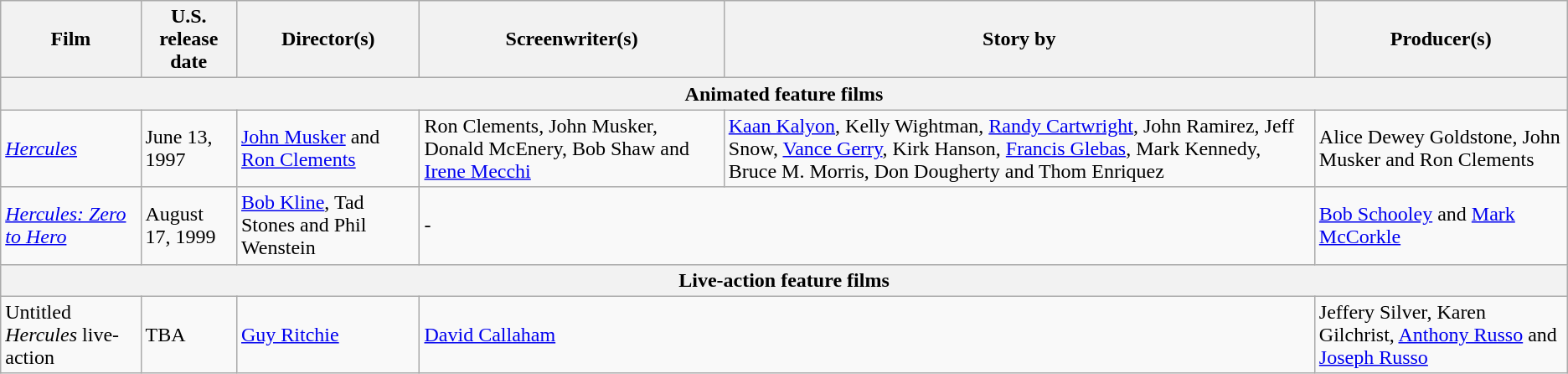<table class="wikitable">
<tr>
<th><strong>Film</strong></th>
<th><strong>U.S. release date</strong></th>
<th><strong>Director(s)</strong></th>
<th><strong>Screenwriter(s)</strong></th>
<th><strong>Story by</strong></th>
<th><strong>Producer(s)</strong></th>
</tr>
<tr>
<th colspan="6"><strong>Animated feature films</strong></th>
</tr>
<tr>
<td><em><a href='#'>Hercules</a></em></td>
<td>June 13, 1997</td>
<td><a href='#'>John Musker</a> and <a href='#'>Ron Clements</a></td>
<td>Ron Clements, John Musker, Donald McEnery, Bob Shaw and <a href='#'>Irene Mecchi</a></td>
<td><a href='#'>Kaan Kalyon</a>, Kelly Wightman, <a href='#'>Randy Cartwright</a>, John Ramirez, Jeff Snow, <a href='#'>Vance Gerry</a>, Kirk Hanson, <a href='#'>Francis Glebas</a>, Mark Kennedy, Bruce M. Morris, Don Dougherty and Thom Enriquez</td>
<td>Alice Dewey Goldstone, John Musker and Ron Clements</td>
</tr>
<tr>
<td><em><a href='#'>Hercules: Zero to Hero</a></em></td>
<td>August 17, 1999</td>
<td><a href='#'>Bob Kline</a>, Tad Stones and Phil Wenstein</td>
<td colspan="2">-</td>
<td><a href='#'>Bob Schooley</a> and <a href='#'>Mark McCorkle</a></td>
</tr>
<tr>
<th colspan="6"><strong>Live-action feature films</strong></th>
</tr>
<tr>
<td>Untitled <em>Hercules</em> live-action</td>
<td>TBA</td>
<td><a href='#'>Guy Ritchie</a></td>
<td colspan="2"><a href='#'>David Callaham</a></td>
<td>Jeffery Silver, Karen Gilchrist, <a href='#'>Anthony Russo</a> and <a href='#'>Joseph Russo</a></td>
</tr>
</table>
